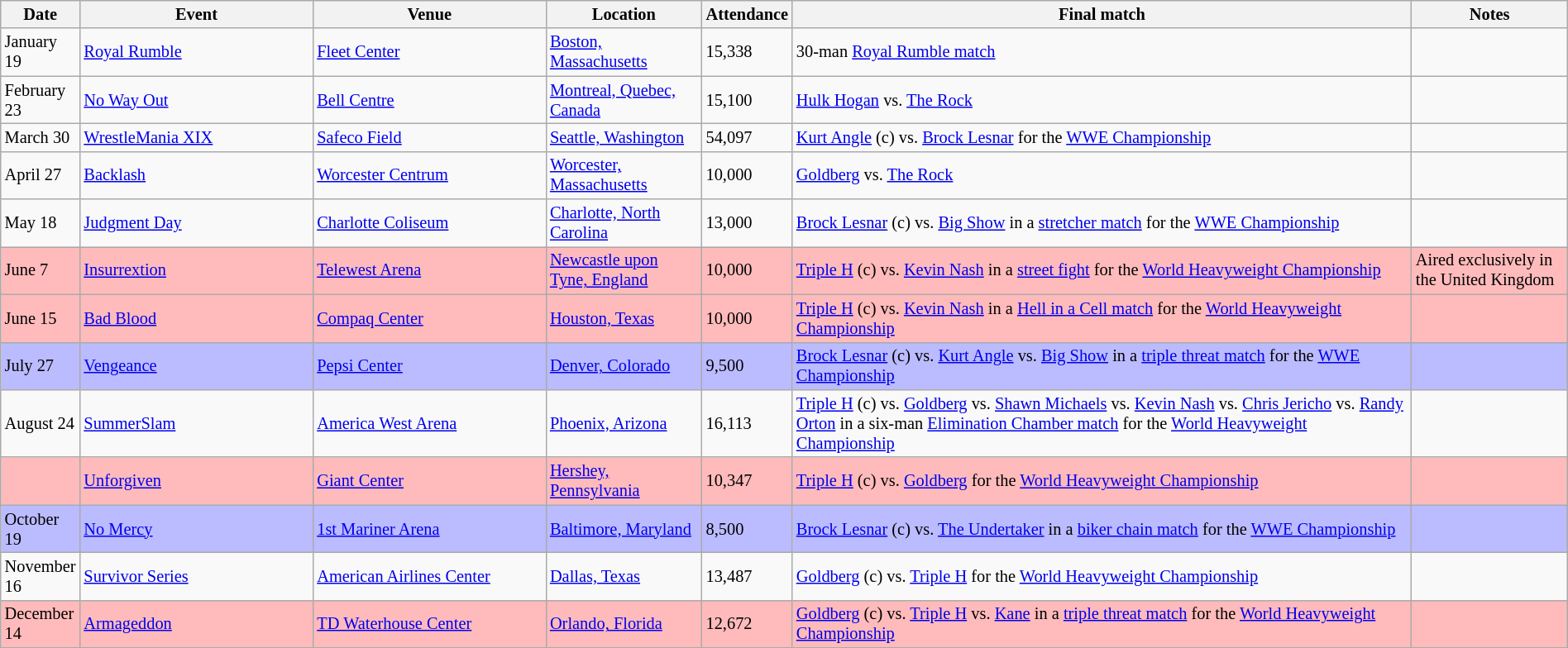<table id="Past_events_2003" class="sortable wikitable succession-box" style="font-size:85%; width:100%">
<tr>
<th scope="col" style="width:5%;">Date</th>
<th scope="col" style="width:15%;">Event</th>
<th scope="col" style="width:15%;">Venue</th>
<th scope="col" style="width:10%;">Location</th>
<th scope="col" style="width:5%;">Attendance</th>
<th scope="col" style="width:40%;">Final match</th>
<th scope="col" style="width:10%;">Notes</th>
</tr>
<tr>
<td>January 19</td>
<td><a href='#'>Royal Rumble</a></td>
<td><a href='#'>Fleet Center</a></td>
<td><a href='#'>Boston, Massachusetts</a></td>
<td>15,338</td>
<td>30-man <a href='#'>Royal Rumble match</a></td>
<td></td>
</tr>
<tr>
<td>February 23</td>
<td><a href='#'>No Way Out</a></td>
<td><a href='#'>Bell Centre</a></td>
<td><a href='#'>Montreal, Quebec, Canada</a></td>
<td>15,100</td>
<td><a href='#'>Hulk Hogan</a> vs. <a href='#'>The Rock</a></td>
<td></td>
</tr>
<tr>
<td>March 30</td>
<td><a href='#'>WrestleMania XIX</a></td>
<td><a href='#'>Safeco Field</a></td>
<td><a href='#'>Seattle, Washington</a></td>
<td>54,097</td>
<td><a href='#'>Kurt Angle</a> (c) vs. <a href='#'>Brock Lesnar</a> for the <a href='#'>WWE Championship</a></td>
<td></td>
</tr>
<tr>
<td>April 27</td>
<td><a href='#'>Backlash</a></td>
<td><a href='#'>Worcester Centrum</a></td>
<td><a href='#'>Worcester, Massachusetts</a></td>
<td>10,000</td>
<td><a href='#'>Goldberg</a> vs. <a href='#'>The Rock</a></td>
<td></td>
</tr>
<tr>
<td>May 18</td>
<td><a href='#'>Judgment Day</a></td>
<td><a href='#'>Charlotte Coliseum</a></td>
<td><a href='#'>Charlotte, North Carolina</a></td>
<td>13,000</td>
<td><a href='#'>Brock Lesnar</a> (c) vs. <a href='#'>Big Show</a> in a <a href='#'>stretcher match</a> for the <a href='#'>WWE Championship</a></td>
<td></td>
</tr>
<tr style="background: #FBB;">
<td>June 7</td>
<td><a href='#'>Insurrextion</a></td>
<td><a href='#'>Telewest Arena</a></td>
<td><a href='#'>Newcastle upon Tyne, England</a></td>
<td>10,000</td>
<td><a href='#'>Triple H</a> (c) vs. <a href='#'>Kevin Nash</a> in a <a href='#'>street fight</a> for the <a href='#'>World Heavyweight Championship</a></td>
<td>Aired exclusively in the United Kingdom</td>
</tr>
<tr style="background: #FBB;">
<td>June 15</td>
<td><a href='#'>Bad Blood</a></td>
<td><a href='#'>Compaq Center</a></td>
<td><a href='#'>Houston, Texas</a></td>
<td>10,000</td>
<td><a href='#'>Triple H</a> (c) vs. <a href='#'>Kevin Nash</a> in a <a href='#'>Hell in a Cell match</a> for the <a href='#'>World Heavyweight Championship</a></td>
<td></td>
</tr>
<tr style="background: #BBF;">
<td>July 27</td>
<td><a href='#'>Vengeance</a></td>
<td><a href='#'>Pepsi Center</a></td>
<td><a href='#'>Denver, Colorado</a></td>
<td>9,500</td>
<td><a href='#'>Brock Lesnar</a> (c) vs. <a href='#'>Kurt Angle</a> vs. <a href='#'>Big Show</a> in a <a href='#'>triple threat match</a> for the <a href='#'>WWE Championship</a></td>
<td></td>
</tr>
<tr>
<td>August 24</td>
<td><a href='#'>SummerSlam</a></td>
<td><a href='#'>America West Arena</a></td>
<td><a href='#'>Phoenix, Arizona</a></td>
<td>16,113</td>
<td><a href='#'>Triple H</a> (c) vs. <a href='#'>Goldberg</a> vs. <a href='#'>Shawn Michaels</a> vs. <a href='#'>Kevin Nash</a> vs. <a href='#'>Chris Jericho</a> vs. <a href='#'>Randy Orton</a> in a six-man <a href='#'>Elimination Chamber match</a> for the <a href='#'>World Heavyweight Championship</a></td>
<td></td>
</tr>
<tr style="background: #FBB;">
<td></td>
<td><a href='#'>Unforgiven</a></td>
<td><a href='#'>Giant Center</a></td>
<td><a href='#'>Hershey, Pennsylvania</a></td>
<td>10,347</td>
<td><a href='#'>Triple H</a> (c) vs. <a href='#'>Goldberg</a> for the <a href='#'>World Heavyweight Championship</a></td>
<td></td>
</tr>
<tr style="background: #BBF;">
<td>October 19</td>
<td><a href='#'>No Mercy</a></td>
<td><a href='#'>1st Mariner Arena</a></td>
<td><a href='#'>Baltimore, Maryland</a></td>
<td>8,500</td>
<td><a href='#'>Brock Lesnar</a> (c) vs. <a href='#'>The Undertaker</a> in a <a href='#'>biker chain match</a> for the <a href='#'>WWE Championship</a></td>
<td></td>
</tr>
<tr>
<td>November 16</td>
<td><a href='#'>Survivor Series</a></td>
<td><a href='#'>American Airlines Center</a></td>
<td><a href='#'>Dallas, Texas</a></td>
<td>13,487</td>
<td><a href='#'>Goldberg</a> (c) vs. <a href='#'>Triple H</a> for the <a href='#'>World Heavyweight Championship</a></td>
<td></td>
</tr>
<tr style="background: #FBB;">
<td>December 14</td>
<td><a href='#'>Armageddon</a></td>
<td><a href='#'>TD Waterhouse Center</a></td>
<td><a href='#'>Orlando, Florida</a></td>
<td>12,672</td>
<td><a href='#'>Goldberg</a> (c) vs. <a href='#'>Triple H</a> vs. <a href='#'>Kane</a> in a <a href='#'>triple threat match</a> for the <a href='#'>World Heavyweight Championship</a></td>
<td></td>
</tr>
</table>
